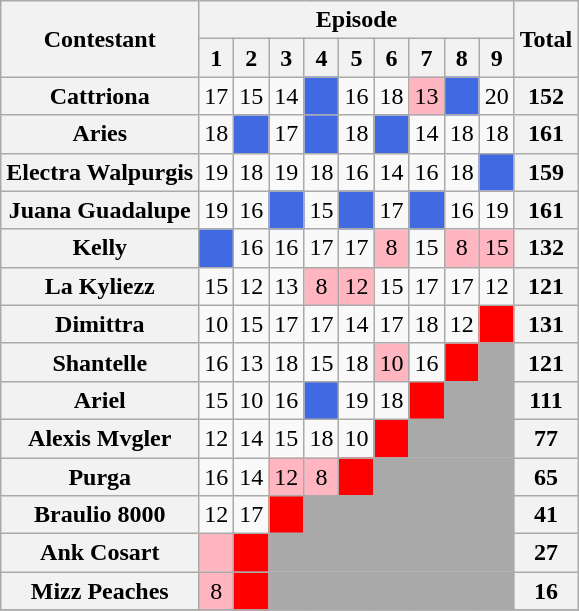<table class="wikitable" style="text-align:center">
<tr>
<th scope="col" rowspan="2">Contestant</th>
<th scope="col" colspan="9">Episode</th>
<th scope="col" rowspan="2">Total</th>
</tr>
<tr>
<th scope="col">1</th>
<th scope="col">2</th>
<th scope="col">3</th>
<th scope="col">4</th>
<th scope="col">5</th>
<th scope="col">6</th>
<th scope="col">7</th>
<th scope="col">8</th>
<th scope="col">9</th>
</tr>
<tr>
<th scope="row">Cattriona</th>
<td>17</td>
<td>15</td>
<td>14</td>
<td bgcolor="royalblue"></td>
<td>16</td>
<td>18</td>
<td bgcolor="lightpink">13</td>
<td bgcolor="royalblue"></td>
<td>20</td>
<th>152</th>
</tr>
<tr>
<th scope="row">Aries</th>
<td>18</td>
<td bgcolor="royalblue"></td>
<td>17</td>
<td bgcolor="royalblue"></td>
<td>18</td>
<td bgcolor="royalblue"></td>
<td>14</td>
<td>18</td>
<td>18</td>
<th>161</th>
</tr>
<tr>
<th scope="row" nowrap>Electra Walpurgis</th>
<td>19</td>
<td>18</td>
<td>19</td>
<td>18</td>
<td>16</td>
<td>14</td>
<td>16</td>
<td>18</td>
<td bgcolor="royalblue"></td>
<th>159</th>
</tr>
<tr>
<th scope="row">Juana Guadalupe</th>
<td>19</td>
<td>16</td>
<td bgcolor="royalblue"></td>
<td>15</td>
<td bgcolor="royalblue"></td>
<td>17</td>
<td bgcolor="royalblue"></td>
<td>16</td>
<td>19</td>
<th>161</th>
</tr>
<tr>
<th scope="row">Kelly</th>
<td bgcolor="royalblue"></td>
<td>16</td>
<td>16</td>
<td>17</td>
<td>17</td>
<td bgcolor="lightpink">8</td>
<td>15</td>
<td bgcolor="lightpink">8</td>
<td bgcolor="lightpink">15</td>
<th>132</th>
</tr>
<tr>
<th scope="row">La Kyliezz</th>
<td>15</td>
<td>12</td>
<td>13</td>
<td bgcolor="lightpink">8</td>
<td bgcolor="lightpink">12</td>
<td>15</td>
<td>17</td>
<td>17</td>
<td>12</td>
<th>121</th>
</tr>
<tr>
<th scope="row">Dimittra</th>
<td>10</td>
<td>15</td>
<td>17</td>
<td>17</td>
<td>14</td>
<td>17</td>
<td>18</td>
<td>12</td>
<td bgcolor="red"></td>
<th>131</th>
</tr>
<tr>
<th scope="row">Shantelle</th>
<td>16</td>
<td>13</td>
<td>18</td>
<td>15</td>
<td>18</td>
<td bgcolor="lightpink">10</td>
<td>16</td>
<td bgcolor="red"></td>
<td bgcolor="darkgray" colspan="1"></td>
<th>121</th>
</tr>
<tr>
<th scope="row">Ariel</th>
<td>15</td>
<td>10</td>
<td>16</td>
<td bgcolor="royalblue"></td>
<td>19</td>
<td>18</td>
<td bgcolor="red"></td>
<td bgcolor="darkgray" colspan="2"></td>
<th>111</th>
</tr>
<tr>
<th scope="row">Alexis Mvgler</th>
<td>12</td>
<td>14</td>
<td>15</td>
<td>18</td>
<td>10</td>
<td bgcolor="red"></td>
<td bgcolor="darkgray" colspan="3"></td>
<th>77</th>
</tr>
<tr>
<th scope="row">Purga</th>
<td>16</td>
<td>14</td>
<td bgcolor="lightpink">12</td>
<td bgcolor="lightpink">8</td>
<td bgcolor="red"></td>
<td bgcolor="darkgray" colspan="4"></td>
<th>65</th>
</tr>
<tr>
<th scope="row">Braulio 8000</th>
<td>12</td>
<td>17</td>
<td bgcolor="red"></td>
<td bgcolor="darkgray" colspan="6"></td>
<th>41</th>
</tr>
<tr>
<th scope="row">Ank Cosart</th>
<td bgcolor="lightpink"></td>
<td bgcolor="red"></td>
<td bgcolor="darkgray" colspan="7"></td>
<th>27</th>
</tr>
<tr>
<th scope="row">Mizz Peaches</th>
<td bgcolor="lightpink">8</td>
<td bgcolor="red"></td>
<td bgcolor="darkgray" colspan="7"></td>
<th>16</th>
</tr>
<tr>
</tr>
</table>
